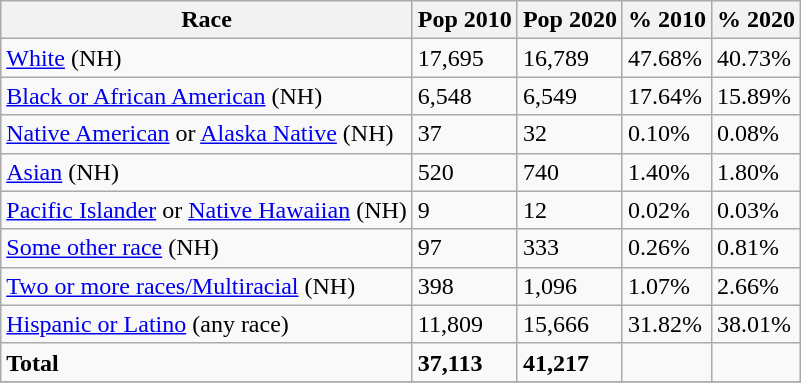<table class="wikitable">
<tr>
<th>Race</th>
<th>Pop 2010</th>
<th>Pop 2020</th>
<th>% 2010</th>
<th>% 2020</th>
</tr>
<tr>
<td><a href='#'>White</a> (NH)</td>
<td>17,695</td>
<td>16,789</td>
<td>47.68%</td>
<td>40.73%</td>
</tr>
<tr>
<td><a href='#'>Black or African American</a> (NH)</td>
<td>6,548</td>
<td>6,549</td>
<td>17.64%</td>
<td>15.89%</td>
</tr>
<tr>
<td><a href='#'>Native American</a> or <a href='#'>Alaska Native</a> (NH)</td>
<td>37</td>
<td>32</td>
<td>0.10%</td>
<td>0.08%</td>
</tr>
<tr>
<td><a href='#'>Asian</a> (NH)</td>
<td>520</td>
<td>740</td>
<td>1.40%</td>
<td>1.80%</td>
</tr>
<tr>
<td><a href='#'>Pacific Islander</a> or <a href='#'>Native Hawaiian</a> (NH)</td>
<td>9</td>
<td>12</td>
<td>0.02%</td>
<td>0.03%</td>
</tr>
<tr>
<td><a href='#'>Some other race</a> (NH)</td>
<td>97</td>
<td>333</td>
<td>0.26%</td>
<td>0.81%</td>
</tr>
<tr>
<td><a href='#'>Two or more races/Multiracial</a> (NH)</td>
<td>398</td>
<td>1,096</td>
<td>1.07%</td>
<td>2.66%</td>
</tr>
<tr>
<td><a href='#'>Hispanic or Latino</a> (any race)</td>
<td>11,809</td>
<td>15,666</td>
<td>31.82%</td>
<td>38.01%</td>
</tr>
<tr>
<td><strong>Total</strong></td>
<td><strong>37,113</strong></td>
<td><strong>41,217</strong></td>
<td></td>
<td></td>
</tr>
<tr>
</tr>
</table>
